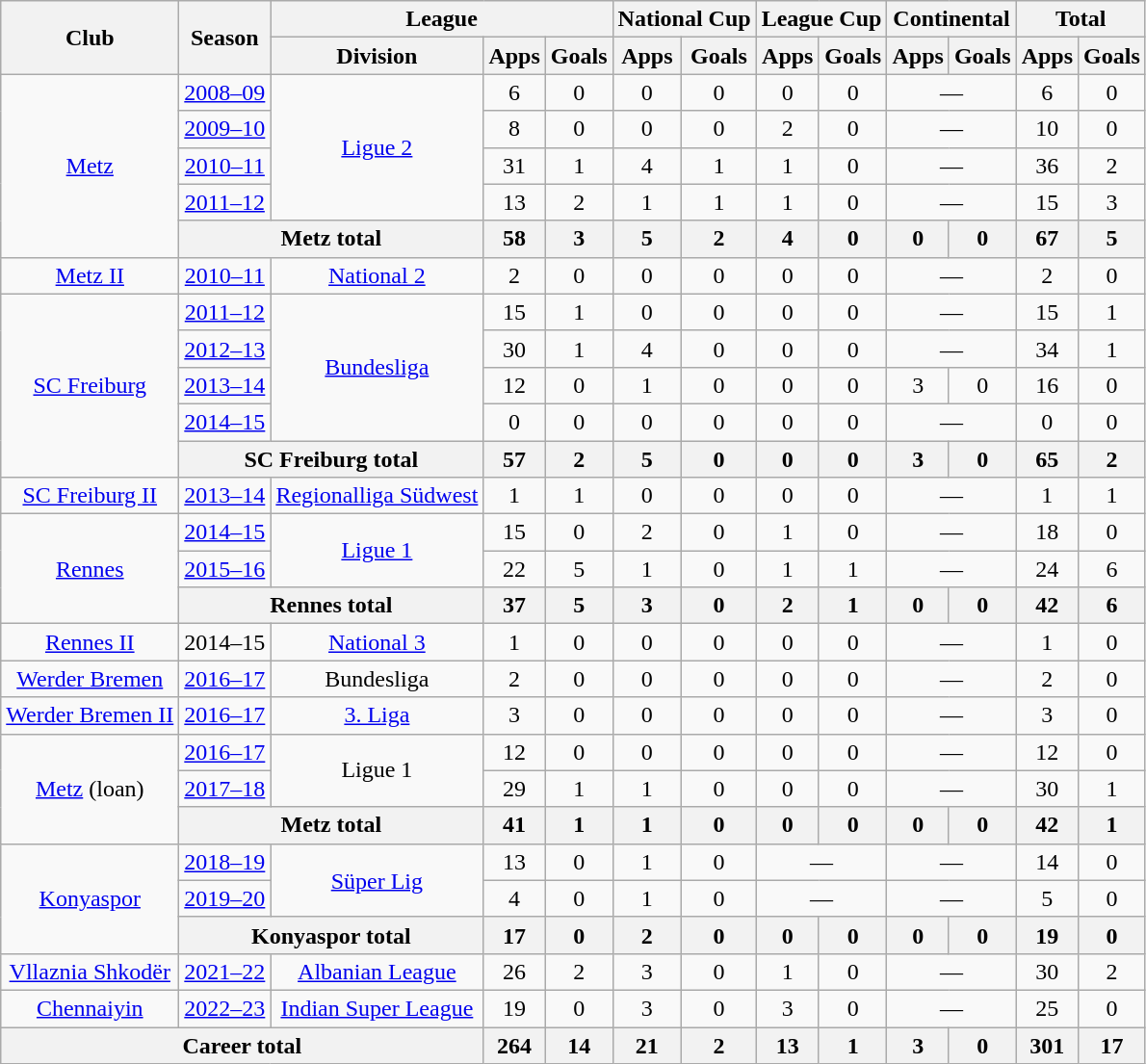<table class="wikitable" style="text-align:center">
<tr>
<th rowspan="2">Club</th>
<th rowspan="2">Season</th>
<th colspan="3">League</th>
<th colspan="2">National Cup</th>
<th colspan="2">League Cup</th>
<th colspan="2">Continental</th>
<th colspan="2">Total</th>
</tr>
<tr>
<th>Division</th>
<th>Apps</th>
<th>Goals</th>
<th>Apps</th>
<th>Goals</th>
<th>Apps</th>
<th>Goals</th>
<th>Apps</th>
<th>Goals</th>
<th>Apps</th>
<th>Goals</th>
</tr>
<tr>
<td rowspan="5"><a href='#'>Metz</a></td>
<td><a href='#'>2008–09</a></td>
<td rowspan="4"><a href='#'>Ligue 2</a></td>
<td>6</td>
<td>0</td>
<td>0</td>
<td>0</td>
<td>0</td>
<td>0</td>
<td colspan="2">—</td>
<td>6</td>
<td>0</td>
</tr>
<tr>
<td><a href='#'>2009–10</a></td>
<td>8</td>
<td>0</td>
<td>0</td>
<td>0</td>
<td>2</td>
<td>0</td>
<td colspan="2">—</td>
<td>10</td>
<td>0</td>
</tr>
<tr>
<td><a href='#'>2010–11</a></td>
<td>31</td>
<td>1</td>
<td>4</td>
<td>1</td>
<td>1</td>
<td>0</td>
<td colspan="2">—</td>
<td>36</td>
<td>2</td>
</tr>
<tr>
<td><a href='#'>2011–12</a></td>
<td>13</td>
<td>2</td>
<td>1</td>
<td>1</td>
<td>1</td>
<td>0</td>
<td colspan="2">—</td>
<td>15</td>
<td>3</td>
</tr>
<tr>
<th colspan="2">Metz total</th>
<th>58</th>
<th>3</th>
<th>5</th>
<th>2</th>
<th>4</th>
<th>0</th>
<th>0</th>
<th>0</th>
<th>67</th>
<th>5</th>
</tr>
<tr>
<td rowspan="1"><a href='#'>Metz II</a></td>
<td><a href='#'>2010–11</a></td>
<td rowspan="1"><a href='#'>National 2</a></td>
<td>2</td>
<td>0</td>
<td>0</td>
<td>0</td>
<td>0</td>
<td>0</td>
<td colspan="2">—</td>
<td>2</td>
<td>0</td>
</tr>
<tr>
<td rowspan="5"><a href='#'>SC Freiburg</a></td>
<td><a href='#'>2011–12</a></td>
<td rowspan="4"><a href='#'>Bundesliga</a></td>
<td>15</td>
<td>1</td>
<td>0</td>
<td>0</td>
<td>0</td>
<td>0</td>
<td colspan="2">—</td>
<td>15</td>
<td>1</td>
</tr>
<tr>
<td><a href='#'>2012–13</a></td>
<td>30</td>
<td>1</td>
<td>4</td>
<td>0</td>
<td>0</td>
<td>0</td>
<td colspan="2">—</td>
<td>34</td>
<td>1</td>
</tr>
<tr>
<td><a href='#'>2013–14</a></td>
<td>12</td>
<td>0</td>
<td>1</td>
<td>0</td>
<td>0</td>
<td>0</td>
<td>3</td>
<td>0</td>
<td>16</td>
<td>0</td>
</tr>
<tr>
<td><a href='#'>2014–15</a></td>
<td>0</td>
<td>0</td>
<td>0</td>
<td>0</td>
<td>0</td>
<td>0</td>
<td colspan="2">—</td>
<td>0</td>
<td>0</td>
</tr>
<tr>
<th colspan="2">SC Freiburg total</th>
<th>57</th>
<th>2</th>
<th>5</th>
<th>0</th>
<th>0</th>
<th>0</th>
<th>3</th>
<th>0</th>
<th>65</th>
<th>2</th>
</tr>
<tr>
<td rowspan="1"><a href='#'>SC Freiburg II</a></td>
<td><a href='#'>2013–14</a></td>
<td rowspan="1"><a href='#'>Regionalliga Südwest</a></td>
<td>1</td>
<td>1</td>
<td>0</td>
<td>0</td>
<td>0</td>
<td>0</td>
<td colspan="2">—</td>
<td>1</td>
<td>1</td>
</tr>
<tr>
<td rowspan="3"><a href='#'>Rennes</a></td>
<td><a href='#'>2014–15</a></td>
<td rowspan="2"><a href='#'>Ligue 1</a></td>
<td>15</td>
<td>0</td>
<td>2</td>
<td>0</td>
<td>1</td>
<td>0</td>
<td colspan="2">—</td>
<td>18</td>
<td>0</td>
</tr>
<tr>
<td><a href='#'>2015–16</a></td>
<td>22</td>
<td>5</td>
<td>1</td>
<td>0</td>
<td>1</td>
<td>1</td>
<td colspan="2">—</td>
<td>24</td>
<td>6</td>
</tr>
<tr>
<th colspan="2">Rennes total</th>
<th>37</th>
<th>5</th>
<th>3</th>
<th>0</th>
<th>2</th>
<th>1</th>
<th>0</th>
<th>0</th>
<th>42</th>
<th>6</th>
</tr>
<tr>
<td rowspan="1"><a href='#'>Rennes II</a></td>
<td>2014–15</td>
<td rowspan="1"><a href='#'>National 3</a></td>
<td>1</td>
<td>0</td>
<td>0</td>
<td>0</td>
<td>0</td>
<td>0</td>
<td colspan="2">—</td>
<td>1</td>
<td>0</td>
</tr>
<tr>
<td rowspan="1"><a href='#'>Werder Bremen</a></td>
<td><a href='#'>2016–17</a></td>
<td rowspan="1">Bundesliga</td>
<td>2</td>
<td>0</td>
<td>0</td>
<td>0</td>
<td>0</td>
<td>0</td>
<td colspan="2">—</td>
<td>2</td>
<td>0</td>
</tr>
<tr>
<td rowspan="1"><a href='#'>Werder Bremen II</a></td>
<td><a href='#'>2016–17</a></td>
<td rowspan="1"><a href='#'>3. Liga</a></td>
<td>3</td>
<td>0</td>
<td>0</td>
<td>0</td>
<td>0</td>
<td>0</td>
<td colspan="2">—</td>
<td>3</td>
<td>0</td>
</tr>
<tr>
<td rowspan="3"><a href='#'>Metz</a> (loan)</td>
<td><a href='#'>2016–17</a></td>
<td rowspan="2">Ligue 1</td>
<td>12</td>
<td>0</td>
<td>0</td>
<td>0</td>
<td>0</td>
<td>0</td>
<td colspan="2">—</td>
<td>12</td>
<td>0</td>
</tr>
<tr>
<td><a href='#'>2017–18</a></td>
<td>29</td>
<td>1</td>
<td>1</td>
<td>0</td>
<td>0</td>
<td>0</td>
<td colspan="2">—</td>
<td>30</td>
<td>1</td>
</tr>
<tr>
<th colspan="2">Metz total</th>
<th>41</th>
<th>1</th>
<th>1</th>
<th>0</th>
<th>0</th>
<th>0</th>
<th>0</th>
<th>0</th>
<th>42</th>
<th>1</th>
</tr>
<tr>
<td rowspan="3"><a href='#'>Konyaspor</a></td>
<td><a href='#'>2018–19</a></td>
<td rowspan="2"><a href='#'>Süper Lig</a></td>
<td>13</td>
<td>0</td>
<td>1</td>
<td>0</td>
<td colspan="2">—</td>
<td colspan="2">—</td>
<td>14</td>
<td>0</td>
</tr>
<tr>
<td><a href='#'>2019–20</a></td>
<td>4</td>
<td>0</td>
<td>1</td>
<td>0</td>
<td colspan="2">—</td>
<td colspan="2">—</td>
<td>5</td>
<td>0</td>
</tr>
<tr>
<th colspan="2">Konyaspor total</th>
<th>17</th>
<th>0</th>
<th>2</th>
<th>0</th>
<th>0</th>
<th>0</th>
<th>0</th>
<th>0</th>
<th>19</th>
<th>0</th>
</tr>
<tr>
<td rowspan="1"><a href='#'>Vllaznia Shkodër</a></td>
<td><a href='#'>2021–22</a></td>
<td rowspan="1"><a href='#'>Albanian League</a></td>
<td>26</td>
<td>2</td>
<td>3</td>
<td>0</td>
<td>1</td>
<td>0</td>
<td colspan="2">—</td>
<td>30</td>
<td>2</td>
</tr>
<tr>
<td rowspan="1"><a href='#'>Chennaiyin</a></td>
<td><a href='#'>2022–23</a></td>
<td rowspan="1"><a href='#'>Indian Super League</a></td>
<td>19</td>
<td>0</td>
<td>3</td>
<td>0</td>
<td>3</td>
<td>0</td>
<td colspan="2">—</td>
<td>25</td>
<td>0</td>
</tr>
<tr>
<th colspan="3">Career total</th>
<th>264</th>
<th>14</th>
<th>21</th>
<th>2</th>
<th>13</th>
<th>1</th>
<th>3</th>
<th>0</th>
<th>301</th>
<th>17</th>
</tr>
</table>
